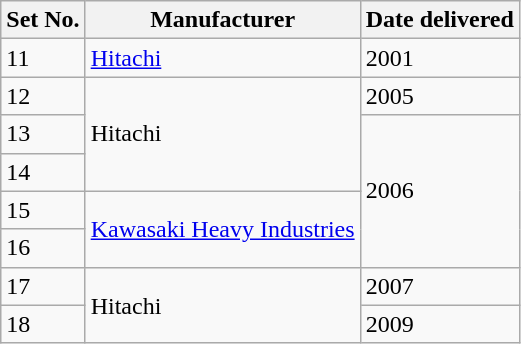<table class="wikitable">
<tr>
<th>Set No.</th>
<th>Manufacturer</th>
<th>Date delivered</th>
</tr>
<tr>
<td>11</td>
<td><a href='#'>Hitachi</a></td>
<td>2001</td>
</tr>
<tr>
<td>12</td>
<td rowspan="3">Hitachi</td>
<td>2005</td>
</tr>
<tr>
<td>13</td>
<td rowspan="4">2006</td>
</tr>
<tr>
<td>14</td>
</tr>
<tr>
<td>15</td>
<td rowspan="2"><a href='#'>Kawasaki Heavy Industries</a></td>
</tr>
<tr>
<td>16</td>
</tr>
<tr>
<td>17</td>
<td rowspan="2">Hitachi</td>
<td>2007</td>
</tr>
<tr>
<td>18</td>
<td>2009</td>
</tr>
</table>
